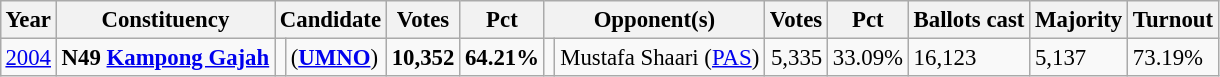<table class="wikitable" style="margin:0.5em ; font-size:95%">
<tr>
<th>Year</th>
<th>Constituency</th>
<th colspan=2>Candidate</th>
<th>Votes</th>
<th>Pct</th>
<th colspan=2>Opponent(s)</th>
<th>Votes</th>
<th>Pct</th>
<th>Ballots cast</th>
<th>Majority</th>
<th>Turnout</th>
</tr>
<tr>
<td><a href='#'>2004</a></td>
<td><strong>N49 <a href='#'>Kampong Gajah</a></strong></td>
<td></td>
<td> (<a href='#'><strong>UMNO</strong></a>)</td>
<td align="right"><strong>10,352</strong></td>
<td><strong>64.21%</strong></td>
<td></td>
<td>Mustafa Shaari (<a href='#'>PAS</a>)</td>
<td align="right">5,335</td>
<td>33.09%</td>
<td>16,123</td>
<td>5,137</td>
<td>73.19%</td>
</tr>
</table>
